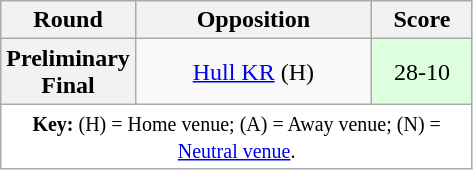<table class="wikitable plainrowheaders" style="text-align:center;margin-left:1em;">
<tr>
<th width="25">Round</th>
<th width="150">Opposition</th>
<th width="60">Score</th>
</tr>
<tr>
<th scope=row style="text-align:center">Preliminary Final</th>
<td> <a href='#'>Hull KR</a> (H)</td>
<td bgcolor=DDFFDD>28-10</td>
</tr>
<tr>
<td colspan="3" style="background-color:white;"><small><strong>Key:</strong> (H) = Home venue; (A) = Away venue; (N) = <a href='#'>Neutral venue</a>.</small></td>
</tr>
</table>
